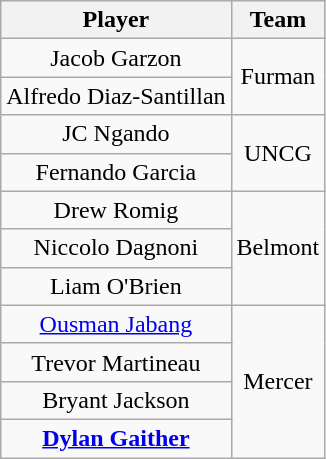<table class="wikitable" style="text-align: center;">
<tr>
<th>Player</th>
<th>Team</th>
</tr>
<tr>
<td>Jacob Garzon</td>
<td rowspan=2>Furman</td>
</tr>
<tr>
<td>Alfredo Diaz-Santillan</td>
</tr>
<tr>
<td>JC Ngando</td>
<td rowspan=2>UNCG</td>
</tr>
<tr>
<td>Fernando Garcia</td>
</tr>
<tr>
<td>Drew Romig</td>
<td rowspan=3>Belmont</td>
</tr>
<tr>
<td>Niccolo Dagnoni</td>
</tr>
<tr>
<td>Liam O'Brien</td>
</tr>
<tr>
<td><a href='#'>Ousman Jabang</a></td>
<td rowspan=4>Mercer</td>
</tr>
<tr>
<td>Trevor Martineau</td>
</tr>
<tr>
<td>Bryant Jackson</td>
</tr>
<tr>
<td><strong><a href='#'>Dylan Gaither</a></strong></td>
</tr>
</table>
